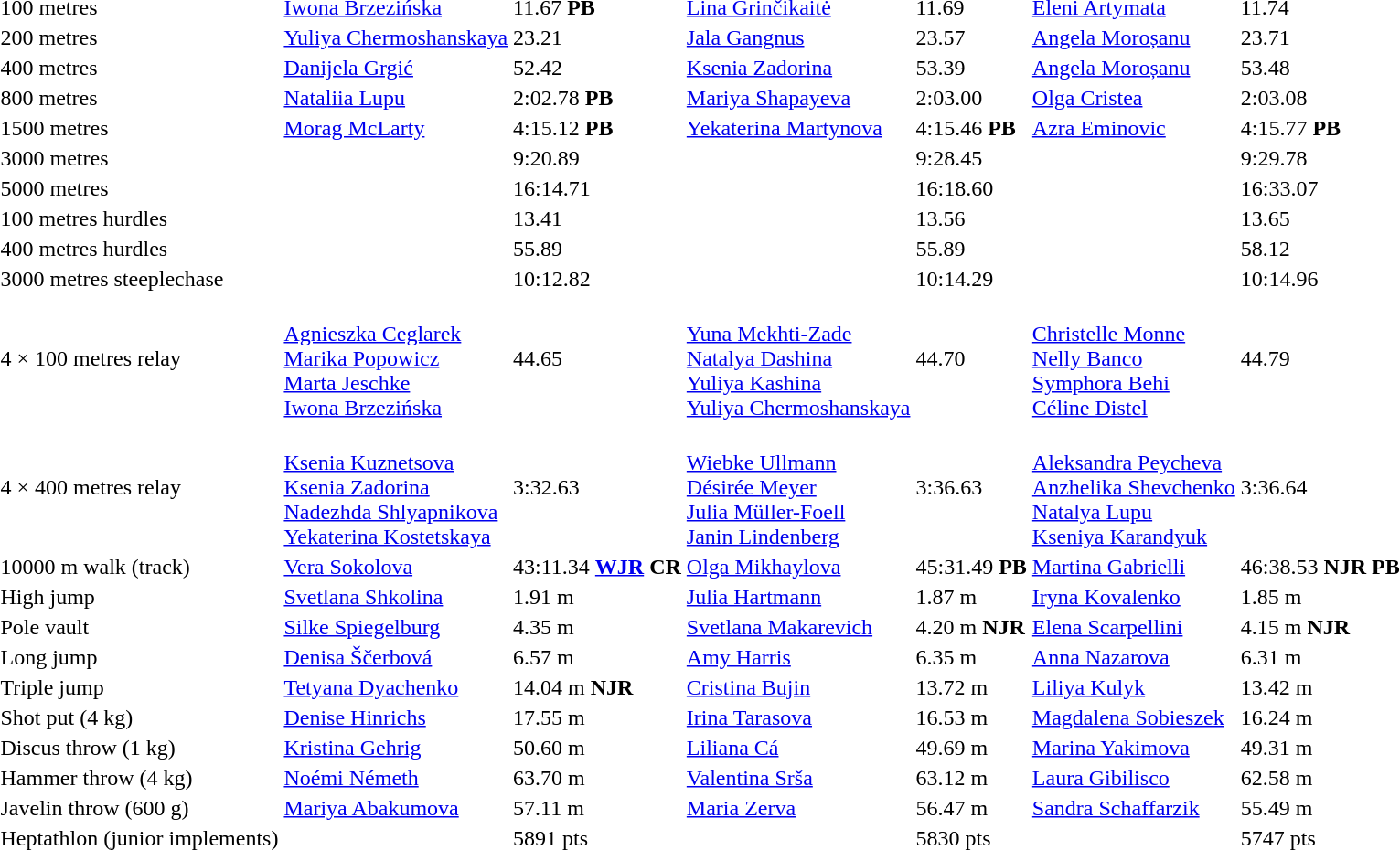<table>
<tr>
<td>100 metres</td>
<td><a href='#'>Iwona Brzezińska</a><br></td>
<td>11.67 <strong>PB</strong></td>
<td><a href='#'>Lina Grinčikaitė</a><br></td>
<td>11.69</td>
<td><a href='#'>Eleni Artymata</a><br></td>
<td>11.74</td>
</tr>
<tr>
<td>200 metres</td>
<td><a href='#'>Yuliya Chermoshanskaya</a><br></td>
<td>23.21</td>
<td><a href='#'>Jala Gangnus</a><br></td>
<td>23.57</td>
<td><a href='#'>Angela Moroșanu</a><br></td>
<td>23.71</td>
</tr>
<tr>
<td>400 metres</td>
<td><a href='#'>Danijela Grgić</a><br></td>
<td>52.42</td>
<td><a href='#'>Ksenia Zadorina</a><br></td>
<td>53.39</td>
<td><a href='#'>Angela Moroșanu</a><br></td>
<td>53.48</td>
</tr>
<tr>
<td>800 metres</td>
<td><a href='#'>Nataliia Lupu</a><br></td>
<td>2:02.78 <strong>PB</strong></td>
<td><a href='#'>Mariya Shapayeva</a><br></td>
<td>2:03.00</td>
<td><a href='#'>Olga Cristea</a><br></td>
<td>2:03.08</td>
</tr>
<tr>
<td>1500 metres</td>
<td><a href='#'>Morag McLarty</a><br></td>
<td>4:15.12 <strong>PB</strong></td>
<td><a href='#'>Yekaterina Martynova</a><br></td>
<td>4:15.46 <strong>PB</strong></td>
<td><a href='#'>Azra Eminovic</a><br></td>
<td>4:15.77 <strong>PB</strong></td>
</tr>
<tr>
<td>3000 metres</td>
<td></td>
<td>9:20.89</td>
<td></td>
<td>9:28.45</td>
<td></td>
<td>9:29.78</td>
</tr>
<tr>
<td>5000 metres</td>
<td></td>
<td>16:14.71</td>
<td></td>
<td>16:18.60</td>
<td></td>
<td>16:33.07</td>
</tr>
<tr>
<td>100 metres hurdles</td>
<td></td>
<td>13.41</td>
<td></td>
<td>13.56</td>
<td></td>
<td>13.65</td>
</tr>
<tr>
<td>400 metres hurdles</td>
<td></td>
<td>55.89</td>
<td></td>
<td>55.89</td>
<td></td>
<td>58.12</td>
</tr>
<tr>
<td>3000 metres steeplechase</td>
<td></td>
<td>10:12.82</td>
<td></td>
<td>10:14.29</td>
<td></td>
<td>10:14.96</td>
</tr>
<tr>
<td>4 × 100 metres relay</td>
<td><br><a href='#'>Agnieszka Ceglarek</a><br><a href='#'>Marika Popowicz</a><br><a href='#'>Marta Jeschke</a><br><a href='#'>Iwona Brzezińska</a></td>
<td>44.65</td>
<td><br><a href='#'>Yuna Mekhti-Zade</a><br><a href='#'>Natalya Dashina</a><br><a href='#'>Yuliya Kashina</a><br><a href='#'>Yuliya Chermoshanskaya</a></td>
<td>44.70</td>
<td><br><a href='#'>Christelle Monne</a><br><a href='#'>Nelly Banco</a><br><a href='#'>Symphora Behi</a><br><a href='#'>Céline Distel</a></td>
<td>44.79</td>
</tr>
<tr>
<td>4 × 400 metres relay</td>
<td><br><a href='#'>Ksenia Kuznetsova</a><br><a href='#'>Ksenia Zadorina</a><br><a href='#'>Nadezhda Shlyapnikova</a><br><a href='#'>Yekaterina Kostetskaya</a></td>
<td>3:32.63</td>
<td><br><a href='#'>Wiebke Ullmann</a><br><a href='#'>Désirée Meyer</a><br><a href='#'>Julia Müller-Foell</a><br><a href='#'>Janin Lindenberg</a></td>
<td>3:36.63</td>
<td><br><a href='#'>Aleksandra Peycheva</a><br><a href='#'>Anzhelika Shevchenko</a><br><a href='#'>Natalya Lupu</a><br><a href='#'>Kseniya Karandyuk</a></td>
<td>3:36.64</td>
</tr>
<tr>
<td>10000 m walk (track)</td>
<td><a href='#'>Vera Sokolova</a><br><em></em></td>
<td>43:11.34 <strong><a href='#'>WJR</a> CR</strong></td>
<td><a href='#'>Olga Mikhaylova</a><br><em></em></td>
<td>45:31.49 <strong>PB</strong></td>
<td><a href='#'>Martina Gabrielli</a><br><em></em></td>
<td>46:38.53 <strong>NJR</strong> <strong>PB</strong></td>
</tr>
<tr>
<td>High jump</td>
<td><a href='#'>Svetlana Shkolina</a><br></td>
<td>1.91 m</td>
<td><a href='#'>Julia Hartmann</a><br></td>
<td>1.87 m</td>
<td><a href='#'>Iryna Kovalenko</a><br></td>
<td>1.85 m</td>
</tr>
<tr>
<td>Pole vault</td>
<td><a href='#'>Silke Spiegelburg</a><br></td>
<td>4.35 m</td>
<td><a href='#'>Svetlana Makarevich</a><br></td>
<td>4.20 m <strong>NJR</strong></td>
<td><a href='#'>Elena Scarpellini</a><br></td>
<td>4.15 m <strong>NJR</strong></td>
</tr>
<tr>
<td>Long jump</td>
<td><a href='#'>Denisa Ščerbová</a><br></td>
<td>6.57 m</td>
<td><a href='#'>Amy Harris</a><br></td>
<td>6.35 m</td>
<td><a href='#'>Anna Nazarova</a><br></td>
<td>6.31 m</td>
</tr>
<tr>
<td>Triple jump</td>
<td><a href='#'>Tetyana Dyachenko</a><br></td>
<td>14.04 m <strong>NJR</strong></td>
<td><a href='#'>Cristina Bujin</a><br></td>
<td>13.72 m</td>
<td><a href='#'>Liliya Kulyk</a><br></td>
<td>13.42 m</td>
</tr>
<tr>
<td>Shot put (4 kg)</td>
<td><a href='#'>Denise Hinrichs</a><br></td>
<td>17.55 m</td>
<td><a href='#'>Irina Tarasova</a><br></td>
<td>16.53 m</td>
<td><a href='#'>Magdalena Sobieszek</a><br></td>
<td>16.24 m</td>
</tr>
<tr>
<td>Discus throw (1 kg)</td>
<td><a href='#'>Kristina Gehrig</a><br></td>
<td>50.60 m</td>
<td><a href='#'>Liliana Cá</a><br></td>
<td>49.69 m</td>
<td><a href='#'>Marina Yakimova</a><br></td>
<td>49.31 m</td>
</tr>
<tr>
<td>Hammer throw (4 kg)</td>
<td><a href='#'>Noémi Németh</a><br></td>
<td>63.70 m</td>
<td><a href='#'>Valentina Srša</a><br></td>
<td>63.12 m</td>
<td><a href='#'>Laura Gibilisco</a><br></td>
<td>62.58 m</td>
</tr>
<tr>
<td>Javelin throw (600 g)</td>
<td><a href='#'>Mariya Abakumova</a><br></td>
<td>57.11 m</td>
<td><a href='#'>Maria Zerva</a><br></td>
<td>56.47 m</td>
<td><a href='#'>Sandra Schaffarzik</a><br></td>
<td>55.49 m</td>
</tr>
<tr>
<td>Heptathlon (junior implements)</td>
<td></td>
<td>5891 pts</td>
<td></td>
<td>5830 pts</td>
<td></td>
<td>5747 pts</td>
</tr>
</table>
